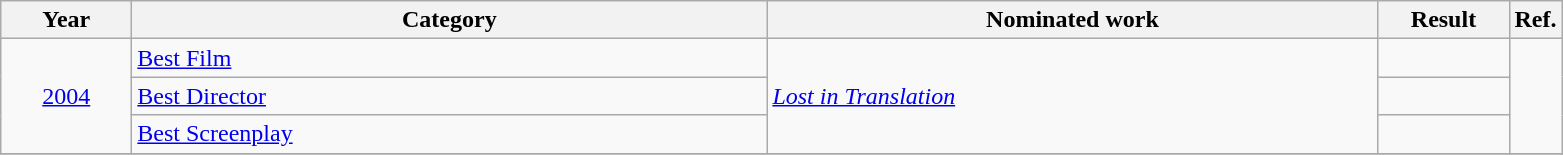<table class=wikitable>
<tr>
<th scope="col" style="width:5em;">Year</th>
<th scope="col" style="width:26em;">Category</th>
<th scope="col" style="width:25em;">Nominated work</th>
<th scope="col" style="width:5em;">Result</th>
<th>Ref.</th>
</tr>
<tr>
<td style="text-align:center;", rowspan=3><a href='#'>2004</a></td>
<td><a href='#'>Best Film</a></td>
<td rowspan=3><em><a href='#'>Lost in Translation</a></em></td>
<td></td>
<td rowspan=3></td>
</tr>
<tr>
<td><a href='#'>Best Director</a></td>
<td></td>
</tr>
<tr>
<td><a href='#'>Best Screenplay</a></td>
<td></td>
</tr>
<tr>
</tr>
</table>
